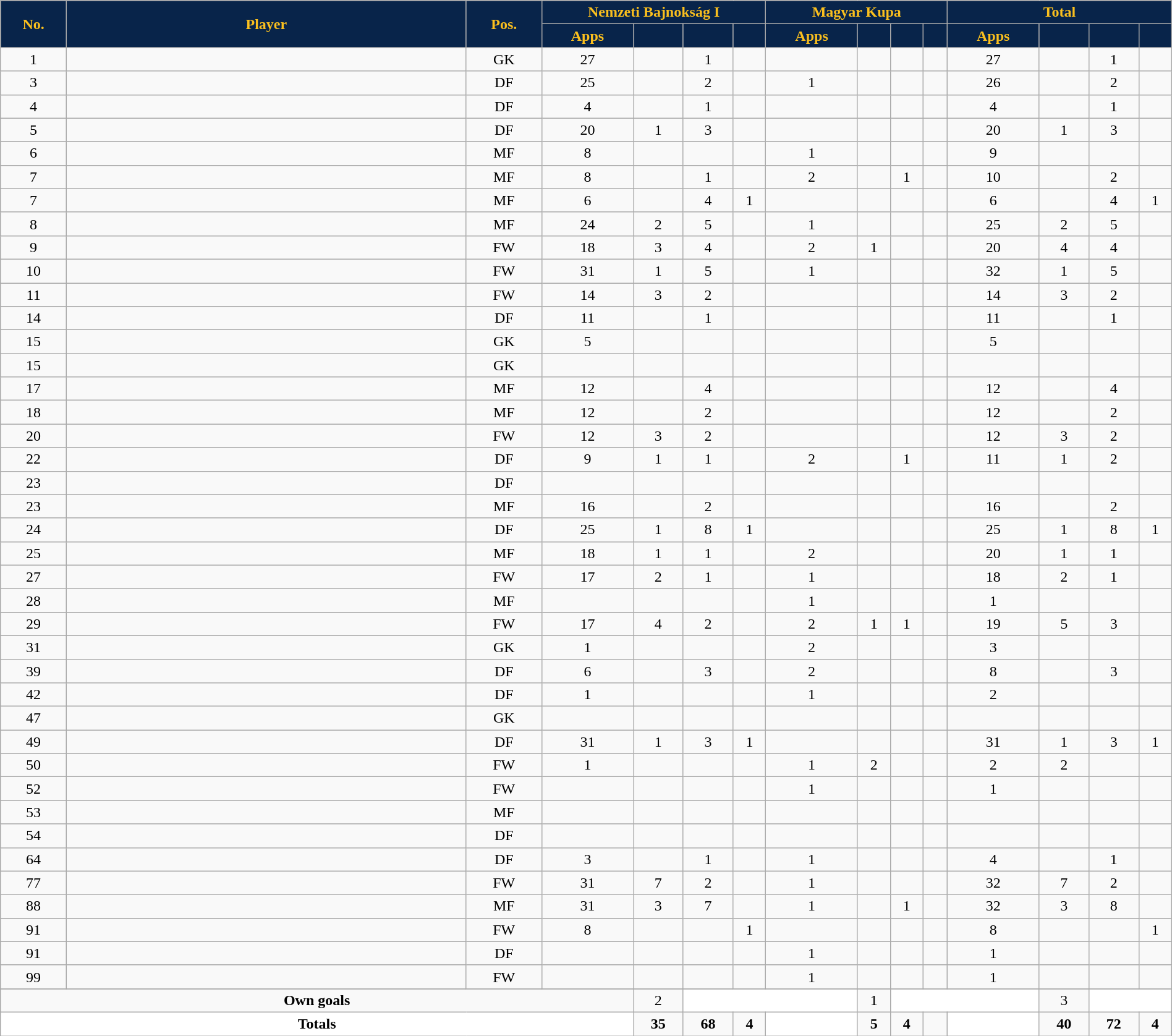<table class="wikitable sortable alternance" style="text-align:center;width:100%">
<tr>
<th rowspan="2" style="background-color:#08244A; color:#FBC01E; width:5px">No.</th>
<th rowspan="2" style="background-color:#08244A; color:#FBC01E; width:180px">Player</th>
<th rowspan="2" style="background-color:#08244A; color:#FBC01E; width:5px">Pos.</th>
<th colspan="4" style="background:#08244A; color:#FBC01E">Nemzeti Bajnokság I</th>
<th colspan="4" style="background:#08244A; color:#FBC01E">Magyar Kupa</th>
<th colspan="4" style="background:#08244A; color:#FBC01E">Total</th>
</tr>
<tr style="text-align:center">
<th width="4" style="background-color:#08244A; color:#FBC01E">Apps</th>
<th width="4" style="background-color:#08244A"></th>
<th width="4" style="background-color:#08244A"></th>
<th width="4" style="background-color:#08244A"></th>
<th width="4" style="background-color:#08244A; color:#FBC01E">Apps</th>
<th width="4" style="background-color:#08244A"></th>
<th width="4" style="background-color:#08244A"></th>
<th width="4" style="background-color:#08244A"></th>
<th width="4" style="background-color:#08244A; color:#FBC01E">Apps</th>
<th width="4" style="background-color:#08244A"></th>
<th width="4" style="background-color:#08244A"></th>
<th width="4" style="background-color:#08244A"></th>
</tr>
<tr>
<td>1</td>
<td> </td>
<td>GK</td>
<td>27</td>
<td></td>
<td>1</td>
<td></td>
<td></td>
<td></td>
<td></td>
<td></td>
<td>27</td>
<td></td>
<td>1</td>
<td></td>
</tr>
<tr>
<td>3</td>
<td> </td>
<td>DF</td>
<td>25</td>
<td></td>
<td>2</td>
<td></td>
<td>1</td>
<td></td>
<td></td>
<td></td>
<td>26</td>
<td></td>
<td>2</td>
<td></td>
</tr>
<tr>
<td>4</td>
<td> </td>
<td>DF</td>
<td>4</td>
<td></td>
<td>1</td>
<td></td>
<td></td>
<td></td>
<td></td>
<td></td>
<td>4</td>
<td></td>
<td>1</td>
<td></td>
</tr>
<tr>
<td>5</td>
<td> </td>
<td>DF</td>
<td>20</td>
<td>1</td>
<td>3</td>
<td></td>
<td></td>
<td></td>
<td></td>
<td></td>
<td>20</td>
<td>1</td>
<td>3</td>
<td></td>
</tr>
<tr>
<td>6</td>
<td> </td>
<td>MF</td>
<td>8</td>
<td></td>
<td></td>
<td></td>
<td>1</td>
<td></td>
<td></td>
<td></td>
<td>9</td>
<td></td>
<td></td>
<td></td>
</tr>
<tr>
<td>7</td>
<td> </td>
<td>MF</td>
<td>8</td>
<td></td>
<td>1</td>
<td></td>
<td>2</td>
<td></td>
<td>1</td>
<td></td>
<td>10</td>
<td></td>
<td>2</td>
<td></td>
</tr>
<tr>
<td>7</td>
<td> </td>
<td>MF</td>
<td>6</td>
<td></td>
<td>4</td>
<td>1</td>
<td></td>
<td></td>
<td></td>
<td></td>
<td>6</td>
<td></td>
<td>4</td>
<td>1</td>
</tr>
<tr>
<td>8</td>
<td> </td>
<td>MF</td>
<td>24</td>
<td>2</td>
<td>5</td>
<td></td>
<td>1</td>
<td></td>
<td></td>
<td></td>
<td>25</td>
<td>2</td>
<td>5</td>
<td></td>
</tr>
<tr>
<td>9</td>
<td> </td>
<td>FW</td>
<td>18</td>
<td>3</td>
<td>4</td>
<td></td>
<td>2</td>
<td>1</td>
<td></td>
<td></td>
<td>20</td>
<td>4</td>
<td>4</td>
<td></td>
</tr>
<tr>
<td>10</td>
<td> </td>
<td>FW</td>
<td>31</td>
<td>1</td>
<td>5</td>
<td></td>
<td>1</td>
<td></td>
<td></td>
<td></td>
<td>32</td>
<td>1</td>
<td>5</td>
<td></td>
</tr>
<tr>
<td>11</td>
<td> </td>
<td>FW</td>
<td>14</td>
<td>3</td>
<td>2</td>
<td></td>
<td></td>
<td></td>
<td></td>
<td></td>
<td>14</td>
<td>3</td>
<td>2</td>
<td></td>
</tr>
<tr>
<td>14</td>
<td> </td>
<td>DF</td>
<td>11</td>
<td></td>
<td>1</td>
<td></td>
<td></td>
<td></td>
<td></td>
<td></td>
<td>11</td>
<td></td>
<td>1</td>
<td></td>
</tr>
<tr>
<td>15</td>
<td> </td>
<td>GK</td>
<td>5</td>
<td></td>
<td></td>
<td></td>
<td></td>
<td></td>
<td></td>
<td></td>
<td>5</td>
<td></td>
<td></td>
<td></td>
</tr>
<tr>
<td>15</td>
<td> </td>
<td>GK</td>
<td></td>
<td></td>
<td></td>
<td></td>
<td></td>
<td></td>
<td></td>
<td></td>
<td></td>
<td></td>
<td></td>
<td></td>
</tr>
<tr>
<td>17</td>
<td> </td>
<td>MF</td>
<td>12</td>
<td></td>
<td>4</td>
<td></td>
<td></td>
<td></td>
<td></td>
<td></td>
<td>12</td>
<td></td>
<td>4</td>
<td></td>
</tr>
<tr>
<td>18</td>
<td> </td>
<td>MF</td>
<td>12</td>
<td></td>
<td>2</td>
<td></td>
<td></td>
<td></td>
<td></td>
<td></td>
<td>12</td>
<td></td>
<td>2</td>
<td></td>
</tr>
<tr>
<td>20</td>
<td> </td>
<td>FW</td>
<td>12</td>
<td>3</td>
<td>2</td>
<td></td>
<td></td>
<td></td>
<td></td>
<td></td>
<td>12</td>
<td>3</td>
<td>2</td>
<td></td>
</tr>
<tr>
<td>22</td>
<td> </td>
<td>DF</td>
<td>9</td>
<td>1</td>
<td>1</td>
<td></td>
<td>2</td>
<td></td>
<td>1</td>
<td></td>
<td>11</td>
<td>1</td>
<td>2</td>
<td></td>
</tr>
<tr>
<td>23</td>
<td> </td>
<td>DF</td>
<td></td>
<td></td>
<td></td>
<td></td>
<td></td>
<td></td>
<td></td>
<td></td>
<td></td>
<td></td>
<td></td>
<td></td>
</tr>
<tr>
<td>23</td>
<td> </td>
<td>MF</td>
<td>16</td>
<td></td>
<td>2</td>
<td></td>
<td></td>
<td></td>
<td></td>
<td></td>
<td>16</td>
<td></td>
<td>2</td>
<td></td>
</tr>
<tr>
<td>24</td>
<td> </td>
<td>DF</td>
<td>25</td>
<td>1</td>
<td>8</td>
<td>1</td>
<td></td>
<td></td>
<td></td>
<td></td>
<td>25</td>
<td>1</td>
<td>8</td>
<td>1</td>
</tr>
<tr>
<td>25</td>
<td> </td>
<td>MF</td>
<td>18</td>
<td>1</td>
<td>1</td>
<td></td>
<td>2</td>
<td></td>
<td></td>
<td></td>
<td>20</td>
<td>1</td>
<td>1</td>
<td></td>
</tr>
<tr>
<td>27</td>
<td> </td>
<td>FW</td>
<td>17</td>
<td>2</td>
<td>1</td>
<td></td>
<td>1</td>
<td></td>
<td></td>
<td></td>
<td>18</td>
<td>2</td>
<td>1</td>
<td></td>
</tr>
<tr>
<td>28</td>
<td> </td>
<td>MF</td>
<td></td>
<td></td>
<td></td>
<td></td>
<td>1</td>
<td></td>
<td></td>
<td></td>
<td>1</td>
<td></td>
<td></td>
<td></td>
</tr>
<tr>
<td>29</td>
<td> </td>
<td>FW</td>
<td>17</td>
<td>4</td>
<td>2</td>
<td></td>
<td>2</td>
<td>1</td>
<td>1</td>
<td></td>
<td>19</td>
<td>5</td>
<td>3</td>
<td></td>
</tr>
<tr>
<td>31</td>
<td> </td>
<td>GK</td>
<td>1</td>
<td></td>
<td></td>
<td></td>
<td>2</td>
<td></td>
<td></td>
<td></td>
<td>3</td>
<td></td>
<td></td>
<td></td>
</tr>
<tr>
<td>39</td>
<td> </td>
<td>DF</td>
<td>6</td>
<td></td>
<td>3</td>
<td></td>
<td>2</td>
<td></td>
<td></td>
<td></td>
<td>8</td>
<td></td>
<td>3</td>
<td></td>
</tr>
<tr>
<td>42</td>
<td> </td>
<td>DF</td>
<td>1</td>
<td></td>
<td></td>
<td></td>
<td>1</td>
<td></td>
<td></td>
<td></td>
<td>2</td>
<td></td>
<td></td>
<td></td>
</tr>
<tr>
<td>47</td>
<td> </td>
<td>GK</td>
<td></td>
<td></td>
<td></td>
<td></td>
<td></td>
<td></td>
<td></td>
<td></td>
<td></td>
<td></td>
<td></td>
<td></td>
</tr>
<tr>
<td>49</td>
<td> </td>
<td>DF</td>
<td>31</td>
<td>1</td>
<td>3</td>
<td>1</td>
<td></td>
<td></td>
<td></td>
<td></td>
<td>31</td>
<td>1</td>
<td>3</td>
<td>1</td>
</tr>
<tr>
<td>50</td>
<td> </td>
<td>FW</td>
<td>1</td>
<td></td>
<td></td>
<td></td>
<td>1</td>
<td>2</td>
<td></td>
<td></td>
<td>2</td>
<td>2</td>
<td></td>
<td></td>
</tr>
<tr>
<td>52</td>
<td> </td>
<td>FW</td>
<td></td>
<td></td>
<td></td>
<td></td>
<td>1</td>
<td></td>
<td></td>
<td></td>
<td>1</td>
<td></td>
<td></td>
<td></td>
</tr>
<tr>
<td>53</td>
<td> </td>
<td>MF</td>
<td></td>
<td></td>
<td></td>
<td></td>
<td></td>
<td></td>
<td></td>
<td></td>
<td></td>
<td></td>
<td></td>
<td></td>
</tr>
<tr>
<td>54</td>
<td> </td>
<td>DF</td>
<td></td>
<td></td>
<td></td>
<td></td>
<td></td>
<td></td>
<td></td>
<td></td>
<td></td>
<td></td>
<td></td>
<td></td>
</tr>
<tr>
<td>64</td>
<td> </td>
<td>DF</td>
<td>3</td>
<td></td>
<td>1</td>
<td></td>
<td>1</td>
<td></td>
<td></td>
<td></td>
<td>4</td>
<td></td>
<td>1</td>
<td></td>
</tr>
<tr>
<td>77</td>
<td> </td>
<td>FW</td>
<td>31</td>
<td>7</td>
<td>2</td>
<td></td>
<td>1</td>
<td></td>
<td></td>
<td></td>
<td>32</td>
<td>7</td>
<td>2</td>
<td></td>
</tr>
<tr>
<td>88</td>
<td> </td>
<td>MF</td>
<td>31</td>
<td>3</td>
<td>7</td>
<td></td>
<td>1</td>
<td></td>
<td>1</td>
<td></td>
<td>32</td>
<td>3</td>
<td>8</td>
<td></td>
</tr>
<tr>
<td>91</td>
<td> </td>
<td>FW</td>
<td>8</td>
<td></td>
<td></td>
<td>1</td>
<td></td>
<td></td>
<td></td>
<td></td>
<td>8</td>
<td></td>
<td></td>
<td>1</td>
</tr>
<tr>
<td>91</td>
<td> </td>
<td>DF</td>
<td></td>
<td></td>
<td></td>
<td></td>
<td>1</td>
<td></td>
<td></td>
<td></td>
<td>1</td>
<td></td>
<td></td>
<td></td>
</tr>
<tr>
<td>99</td>
<td> </td>
<td>FW</td>
<td></td>
<td></td>
<td></td>
<td></td>
<td>1</td>
<td></td>
<td></td>
<td></td>
<td>1</td>
<td></td>
<td></td>
<td></td>
</tr>
<tr>
</tr>
<tr class="sortbottom">
<td colspan="4"><strong>Own goals</strong></td>
<td>2</td>
<td colspan="3" style="background:white;text-align:center"></td>
<td>1</td>
<td colspan="3" style="background:white;text-align:center"></td>
<td>3</td>
<td colspan="2" style="background:white;text-align:center"></td>
</tr>
<tr class="sortbottom">
<td colspan="4" style="background:white;text-align:center"><strong>Totals</strong></td>
<td><strong>35</strong></td>
<td><strong>68</strong></td>
<td><strong>4</strong></td>
<td rowspan="3" style="background:white;text-align:center"></td>
<td><strong>5</strong></td>
<td><strong>4</strong></td>
<td></td>
<td rowspan="3" style="background:white;text-align:center"></td>
<td><strong>40</strong></td>
<td><strong>72</strong></td>
<td><strong>4</strong></td>
</tr>
</table>
